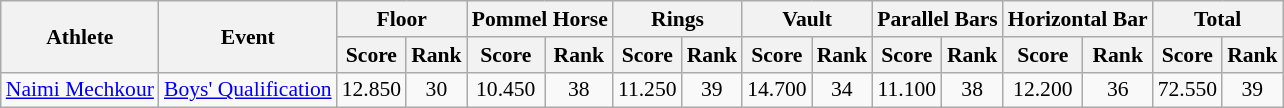<table class="wikitable" border="1" style="font-size:90%">
<tr>
<th rowspan=2>Athlete</th>
<th rowspan=2>Event</th>
<th colspan=2>Floor</th>
<th colspan=2>Pommel Horse</th>
<th colspan=2>Rings</th>
<th colspan=2>Vault</th>
<th colspan=2>Parallel Bars</th>
<th colspan=2>Horizontal Bar</th>
<th colspan=2>Total</th>
</tr>
<tr>
<th>Score</th>
<th>Rank</th>
<th>Score</th>
<th>Rank</th>
<th>Score</th>
<th>Rank</th>
<th>Score</th>
<th>Rank</th>
<th>Score</th>
<th>Rank</th>
<th>Score</th>
<th>Rank</th>
<th>Score</th>
<th>Rank</th>
</tr>
<tr>
<td rowspan=2><a href='#'>Naimi Mechkour</a></td>
<td><a href='#'>Boys' Qualification</a></td>
<td align=center>12.850</td>
<td align=center>30</td>
<td align=center>10.450</td>
<td align=center>38</td>
<td align=center>11.250</td>
<td align=center>39</td>
<td align=center>14.700</td>
<td align=center>34</td>
<td align=center>11.100</td>
<td align=center>38</td>
<td align=center>12.200</td>
<td align=center>36</td>
<td align=center>72.550</td>
<td align=center>39</td>
</tr>
</table>
